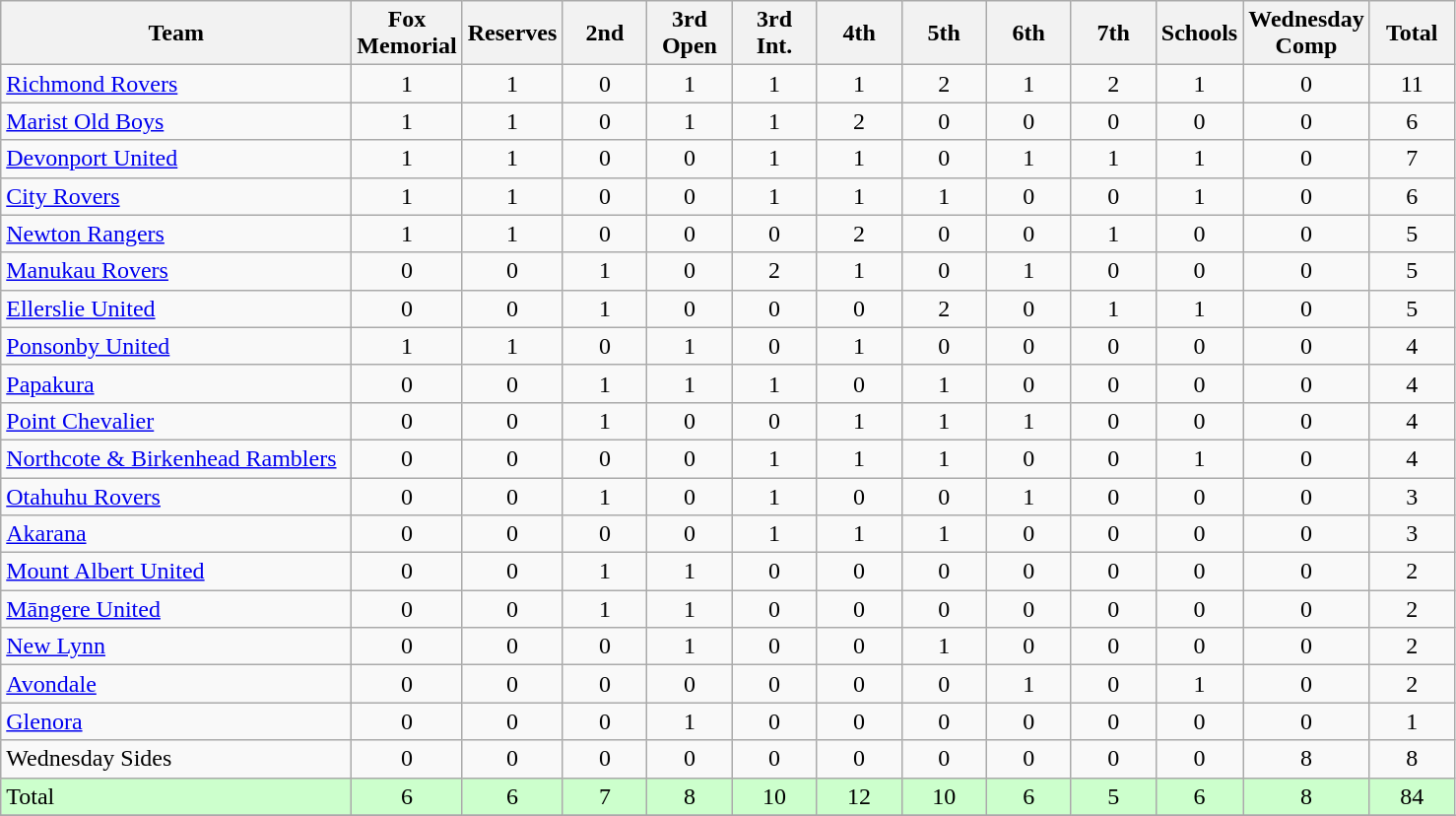<table class="wikitable" style="text-align:center;">
<tr>
<th width=230>Team</th>
<th width=50 abbr="1st Grade">Fox Memorial</th>
<th width=50 abbr="Reserves">Reserves</th>
<th width=50 abbr="2nd Grade">2nd</th>
<th width=50 abbr="3rd Grade">3rd Open</th>
<th width=50 abbr="3rd Grade">3rd Int.</th>
<th width=50 abbr="4th Grade">4th</th>
<th width=50 abbr="5th Grade">5th</th>
<th width=50 abbr="6th Grade">6th</th>
<th width=50 abbr="7th Grade">7th</th>
<th width=50 abbr="Schoolboys">Schools</th>
<th width=50 abbr="Wednesday Comp">Wednesday Comp</th>
<th width=50 abbr="Total">Total</th>
</tr>
<tr>
<td style="text-align:left;"><a href='#'>Richmond Rovers</a></td>
<td>1</td>
<td>1</td>
<td>0</td>
<td>1</td>
<td>1</td>
<td>1</td>
<td>2</td>
<td>1</td>
<td>2</td>
<td>1</td>
<td>0</td>
<td>11</td>
</tr>
<tr>
<td style="text-align:left;"><a href='#'>Marist Old Boys</a></td>
<td>1</td>
<td>1</td>
<td>0</td>
<td>1</td>
<td>1</td>
<td>2</td>
<td>0</td>
<td>0</td>
<td>0</td>
<td>0</td>
<td>0</td>
<td>6</td>
</tr>
<tr>
<td style="text-align:left;"><a href='#'>Devonport United</a></td>
<td>1</td>
<td>1</td>
<td>0</td>
<td>0</td>
<td>1</td>
<td>1</td>
<td>0</td>
<td>1</td>
<td>1</td>
<td>1</td>
<td>0</td>
<td>7</td>
</tr>
<tr>
<td style="text-align:left;"><a href='#'>City Rovers</a></td>
<td>1</td>
<td>1</td>
<td>0</td>
<td>0</td>
<td>1</td>
<td>1</td>
<td>1</td>
<td>0</td>
<td>0</td>
<td>1</td>
<td>0</td>
<td>6</td>
</tr>
<tr>
<td style="text-align:left;"><a href='#'>Newton Rangers</a></td>
<td>1</td>
<td>1</td>
<td>0</td>
<td>0</td>
<td>0</td>
<td>2</td>
<td>0</td>
<td>0</td>
<td>1</td>
<td>0</td>
<td>0</td>
<td>5</td>
</tr>
<tr>
<td style="text-align:left;"><a href='#'>Manukau Rovers</a></td>
<td>0</td>
<td>0</td>
<td>1</td>
<td>0</td>
<td>2</td>
<td>1</td>
<td>0</td>
<td>1</td>
<td>0</td>
<td>0</td>
<td>0</td>
<td>5</td>
</tr>
<tr>
<td style="text-align:left;"><a href='#'>Ellerslie United</a></td>
<td>0</td>
<td>0</td>
<td>1</td>
<td>0</td>
<td>0</td>
<td>0</td>
<td>2</td>
<td>0</td>
<td>1</td>
<td>1</td>
<td>0</td>
<td>5</td>
</tr>
<tr>
<td style="text-align:left;"><a href='#'>Ponsonby United</a></td>
<td>1</td>
<td>1</td>
<td>0</td>
<td>1</td>
<td>0</td>
<td>1</td>
<td>0</td>
<td>0</td>
<td>0</td>
<td>0</td>
<td>0</td>
<td>4</td>
</tr>
<tr>
<td style="text-align:left;"><a href='#'>Papakura</a></td>
<td>0</td>
<td>0</td>
<td>1</td>
<td>1</td>
<td>1</td>
<td>0</td>
<td>1</td>
<td>0</td>
<td>0</td>
<td>0</td>
<td>0</td>
<td>4</td>
</tr>
<tr>
<td style="text-align:left;"><a href='#'>Point Chevalier</a></td>
<td>0</td>
<td>0</td>
<td>1</td>
<td>0</td>
<td>0</td>
<td>1</td>
<td>1</td>
<td>1</td>
<td>0</td>
<td>0</td>
<td>0</td>
<td>4</td>
</tr>
<tr>
<td style="text-align:left;"><a href='#'>Northcote & Birkenhead Ramblers</a></td>
<td>0</td>
<td>0</td>
<td>0</td>
<td>0</td>
<td>1</td>
<td>1</td>
<td>1</td>
<td>0</td>
<td>0</td>
<td>1</td>
<td>0</td>
<td>4</td>
</tr>
<tr>
<td style="text-align:left;"><a href='#'>Otahuhu Rovers</a></td>
<td>0</td>
<td>0</td>
<td>1</td>
<td>0</td>
<td>1</td>
<td>0</td>
<td>0</td>
<td>1</td>
<td>0</td>
<td>0</td>
<td>0</td>
<td>3</td>
</tr>
<tr>
<td style="text-align:left;"><a href='#'>Akarana</a></td>
<td>0</td>
<td>0</td>
<td>0</td>
<td>0</td>
<td>1</td>
<td>1</td>
<td>1</td>
<td>0</td>
<td>0</td>
<td>0</td>
<td>0</td>
<td>3</td>
</tr>
<tr>
<td style="text-align:left;"><a href='#'>Mount Albert United</a></td>
<td>0</td>
<td>0</td>
<td>1</td>
<td>1</td>
<td>0</td>
<td>0</td>
<td>0</td>
<td>0</td>
<td>0</td>
<td>0</td>
<td>0</td>
<td>2</td>
</tr>
<tr>
<td style="text-align:left;"><a href='#'>Māngere United</a></td>
<td>0</td>
<td>0</td>
<td>1</td>
<td>1</td>
<td>0</td>
<td>0</td>
<td>0</td>
<td>0</td>
<td>0</td>
<td>0</td>
<td>0</td>
<td>2</td>
</tr>
<tr>
<td style="text-align:left;"><a href='#'>New Lynn</a></td>
<td>0</td>
<td>0</td>
<td>0</td>
<td>1</td>
<td>0</td>
<td>0</td>
<td>1</td>
<td>0</td>
<td>0</td>
<td>0</td>
<td>0</td>
<td>2</td>
</tr>
<tr>
<td style="text-align:left;"><a href='#'>Avondale</a></td>
<td>0</td>
<td>0</td>
<td>0</td>
<td>0</td>
<td>0</td>
<td>0</td>
<td>0</td>
<td>1</td>
<td>0</td>
<td>1</td>
<td>0</td>
<td>2</td>
</tr>
<tr>
<td style="text-align:left;"><a href='#'>Glenora</a></td>
<td>0</td>
<td>0</td>
<td>0</td>
<td>1</td>
<td>0</td>
<td>0</td>
<td>0</td>
<td>0</td>
<td>0</td>
<td>0</td>
<td>0</td>
<td>1</td>
</tr>
<tr>
<td style="text-align:left;">Wednesday Sides</td>
<td>0</td>
<td>0</td>
<td>0</td>
<td>0</td>
<td>0</td>
<td>0</td>
<td>0</td>
<td>0</td>
<td>0</td>
<td>0</td>
<td>8</td>
<td>8</td>
</tr>
<tr style="background: #ccffcc;">
<td style="text-align:left;">Total</td>
<td>6</td>
<td>6</td>
<td>7</td>
<td>8</td>
<td>10</td>
<td>12</td>
<td>10</td>
<td>6</td>
<td>5</td>
<td>6</td>
<td>8</td>
<td>84</td>
</tr>
<tr>
</tr>
</table>
